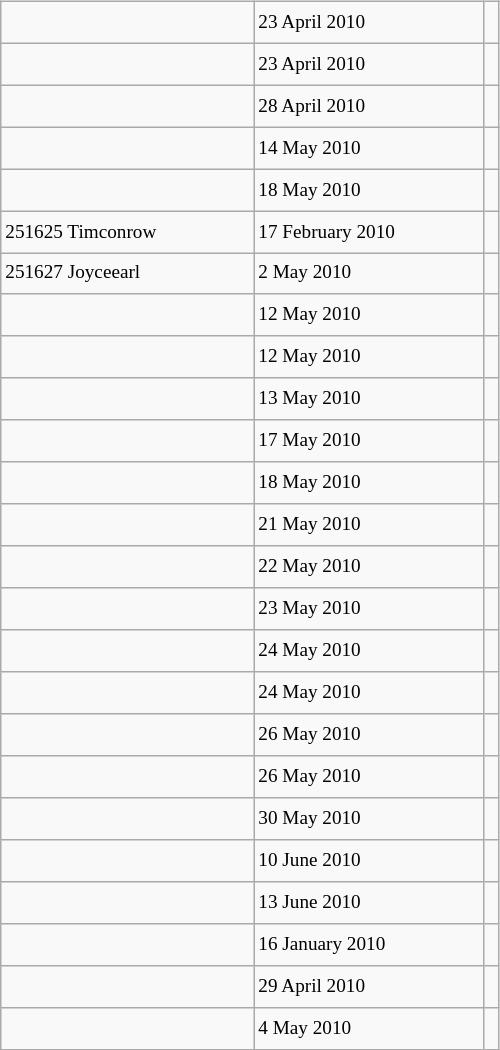<table class="wikitable" style="font-size: 80%; float: left; width: 26em; margin-right: 1em; height: 700px">
<tr>
<td></td>
<td>23 April 2010</td>
<td></td>
</tr>
<tr>
<td></td>
<td>23 April 2010</td>
<td></td>
</tr>
<tr>
<td></td>
<td>28 April 2010</td>
<td></td>
</tr>
<tr>
<td></td>
<td>14 May 2010</td>
<td></td>
</tr>
<tr>
<td></td>
<td>18 May 2010</td>
<td></td>
</tr>
<tr>
<td>251625 Timconrow</td>
<td>17 February 2010</td>
<td></td>
</tr>
<tr>
<td>251627 Joyceearl</td>
<td>2 May 2010</td>
<td></td>
</tr>
<tr>
<td></td>
<td>12 May 2010</td>
<td></td>
</tr>
<tr>
<td></td>
<td>12 May 2010</td>
<td></td>
</tr>
<tr>
<td></td>
<td>13 May 2010</td>
<td></td>
</tr>
<tr>
<td></td>
<td>17 May 2010</td>
<td></td>
</tr>
<tr>
<td></td>
<td>18 May 2010</td>
<td></td>
</tr>
<tr>
<td></td>
<td>21 May 2010</td>
<td></td>
</tr>
<tr>
<td></td>
<td>22 May 2010</td>
<td></td>
</tr>
<tr>
<td></td>
<td>23 May 2010</td>
<td></td>
</tr>
<tr>
<td></td>
<td>24 May 2010</td>
<td></td>
</tr>
<tr>
<td></td>
<td>24 May 2010</td>
<td></td>
</tr>
<tr>
<td></td>
<td>26 May 2010</td>
<td></td>
</tr>
<tr>
<td></td>
<td>26 May 2010</td>
<td></td>
</tr>
<tr>
<td></td>
<td>30 May 2010</td>
<td></td>
</tr>
<tr>
<td></td>
<td>10 June 2010</td>
<td></td>
</tr>
<tr>
<td></td>
<td>13 June 2010</td>
<td></td>
</tr>
<tr>
<td></td>
<td>16 January 2010</td>
<td></td>
</tr>
<tr>
<td></td>
<td>29 April 2010</td>
<td></td>
</tr>
<tr>
<td></td>
<td>4 May 2010</td>
<td></td>
</tr>
</table>
